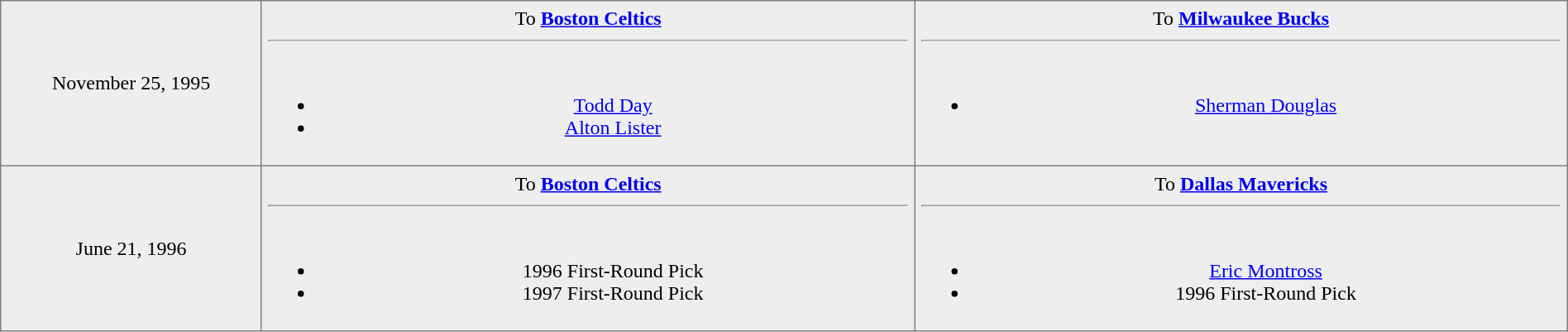<table border="1" style="border-collapse:collapse; text-align:center; width:100%;"  cellpadding="5">
<tr style="background:#eee;">
<td style="width:12%">November 25, 1995</td>
<td style="width:30%; vertical-align:top;">To <strong><a href='#'>Boston Celtics</a></strong><hr><br><ul><li> <a href='#'>Todd Day</a></li><li> <a href='#'>Alton Lister</a></li></ul></td>
<td style="width:30%; vertical-align:top;">To <strong><a href='#'>Milwaukee Bucks</a></strong><hr><br><ul><li> <a href='#'>Sherman Douglas</a></li></ul></td>
</tr>
<tr style="background:#eee;">
<td style="width:12%">June 21, 1996</td>
<td style="width:30%; vertical-align:top;">To <strong><a href='#'>Boston Celtics</a></strong><hr><br><ul><li>1996 First-Round Pick</li><li>1997 First-Round Pick</li></ul></td>
<td style="width:30%; vertical-align:top;">To <strong><a href='#'>Dallas Mavericks</a></strong><hr><br><ul><li> <a href='#'>Eric Montross</a></li><li>1996 First-Round Pick</li></ul></td>
</tr>
</table>
